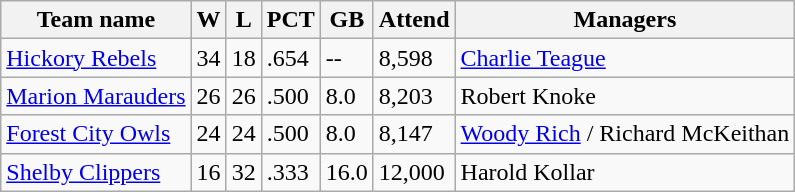<table class="wikitable">
<tr>
<th>Team name</th>
<th>W</th>
<th>L</th>
<th>PCT</th>
<th>GB</th>
<th>Attend</th>
<th>Managers</th>
</tr>
<tr>
<td><a href='#'>Hickory Rebels</a></td>
<td>34</td>
<td>18</td>
<td>.654</td>
<td>--</td>
<td>8,598</td>
<td><a href='#'>Charlie Teague</a></td>
</tr>
<tr>
<td><a href='#'>Marion Marauders</a></td>
<td>26</td>
<td>26</td>
<td>.500</td>
<td>8.0</td>
<td>8,203</td>
<td>Robert Knoke</td>
</tr>
<tr>
<td><a href='#'>Forest City Owls</a></td>
<td>24</td>
<td>24</td>
<td>.500</td>
<td>8.0</td>
<td>8,147</td>
<td><a href='#'>Woody Rich</a> / Richard McKeithan</td>
</tr>
<tr>
<td><a href='#'>Shelby Clippers</a></td>
<td>16</td>
<td>32</td>
<td>.333</td>
<td>16.0</td>
<td>12,000</td>
<td>Harold Kollar</td>
</tr>
</table>
